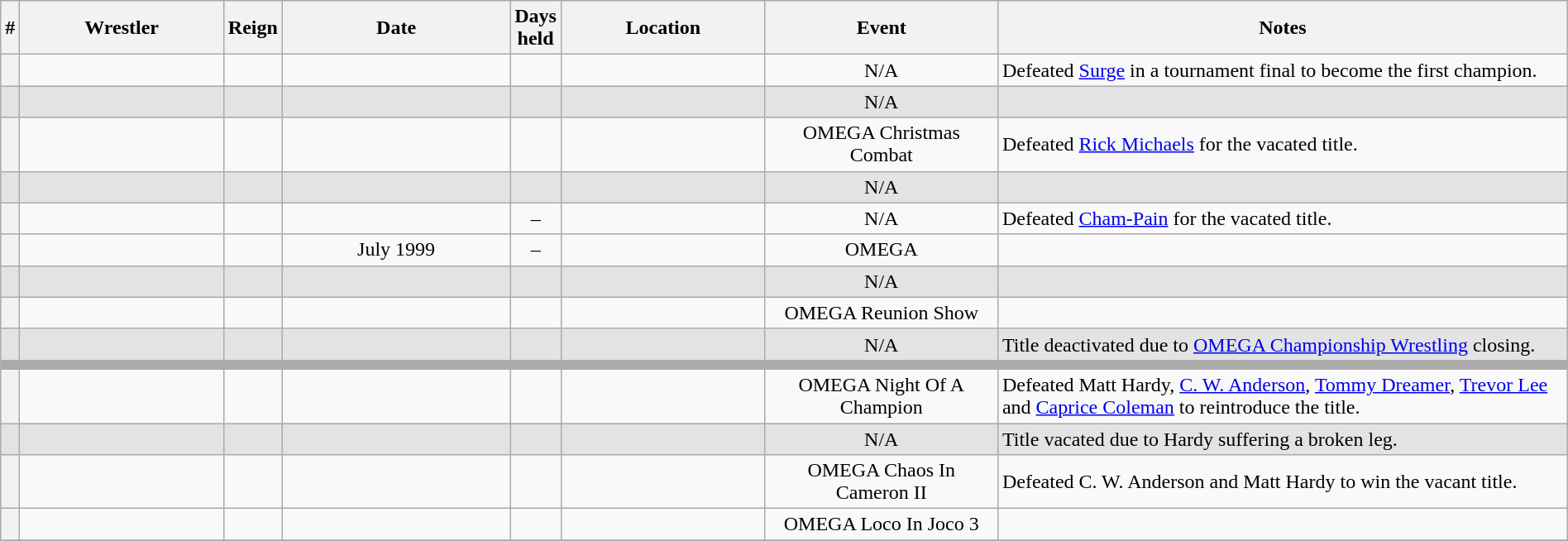<table class="wikitable sortable" width=100% style="text-align: center">
<tr>
<th width=0 data-sort-type="number">#</th>
<th width=14%>Wrestler</th>
<th width=0>Reign</th>
<th width=16%>Date</th>
<th width=0 data-sort-type="number">Days held</th>
<th width=14%>Location</th>
<th width=16%>Event</th>
<th width=54% class="unsortable">Notes</th>
</tr>
<tr>
<th></th>
<td></td>
<td></td>
<td></td>
<td></td>
<td></td>
<td>N/A</td>
<td align="left">Defeated <a href='#'>Surge</a> in a tournament final to become the first champion.</td>
</tr>
<tr style="background:#e3e3e3">
<td></td>
<td></td>
<td></td>
<td></td>
<td></td>
<td></td>
<td>N/A</td>
<td></td>
</tr>
<tr>
<th></th>
<td></td>
<td></td>
<td></td>
<td></td>
<td></td>
<td>OMEGA Christmas Combat</td>
<td align="left">Defeated <a href='#'>Rick Michaels</a> for the vacated title.</td>
</tr>
<tr style="background:#e3e3e3">
<td></td>
<td></td>
<td></td>
<td></td>
<td></td>
<td></td>
<td>N/A</td>
<td></td>
</tr>
<tr>
<th></th>
<td></td>
<td></td>
<td></td>
<td> – </td>
<td></td>
<td>N/A</td>
<td align="left">Defeated <a href='#'>Cham-Pain</a> for the vacated title.</td>
</tr>
<tr>
<th></th>
<td></td>
<td></td>
<td>July 1999</td>
<td> – </td>
<td></td>
<td>OMEGA</td>
<td></td>
</tr>
<tr style="background:#e3e3e3">
<td></td>
<td></td>
<td></td>
<td></td>
<td></td>
<td></td>
<td>N/A</td>
<td></td>
</tr>
<tr>
<th></th>
<td></td>
<td></td>
<td></td>
<td></td>
<td></td>
<td>OMEGA Reunion Show</td>
<td align="left"></td>
</tr>
<tr style="background:#e3e3e3">
<td></td>
<td></td>
<td></td>
<td></td>
<td></td>
<td></td>
<td>N/A</td>
<td align="left">Title deactivated due to <a href='#'>OMEGA Championship Wrestling</a> closing.</td>
</tr>
<tr style="background: #aaaaaa;">
<td colspan="8"></td>
</tr>
<tr>
<th></th>
<td></td>
<td></td>
<td></td>
<td></td>
<td></td>
<td>OMEGA Night Of A Champion</td>
<td align="left">Defeated Matt Hardy, <a href='#'>C. W. Anderson</a>, <a href='#'>Tommy Dreamer</a>, <a href='#'>Trevor Lee</a> and <a href='#'>Caprice Coleman</a> to reintroduce the title.</td>
</tr>
<tr style="background:#e3e3e3">
<td></td>
<td></td>
<td></td>
<td></td>
<td></td>
<td></td>
<td>N/A</td>
<td align="left">Title vacated due to Hardy suffering a broken leg.</td>
</tr>
<tr>
<th></th>
<td></td>
<td></td>
<td></td>
<td></td>
<td></td>
<td>OMEGA Chaos In Cameron II</td>
<td align="left">Defeated C. W. Anderson and Matt Hardy to win the vacant title.</td>
</tr>
<tr>
<th></th>
<td></td>
<td></td>
<td></td>
<td></td>
<td></td>
<td>OMEGA Loco In Joco 3</td>
<td align="left"></td>
</tr>
<tr>
</tr>
</table>
